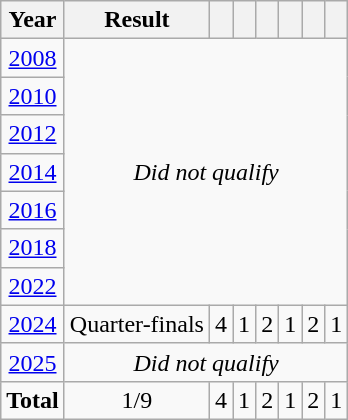<table class="wikitable" style="text-align: center;">
<tr>
<th>Year</th>
<th>Result</th>
<th></th>
<th></th>
<th></th>
<th></th>
<th></th>
<th></th>
</tr>
<tr>
<td> <a href='#'>2008</a></td>
<td colspan=7 rowspan=7><em>Did not qualify</em></td>
</tr>
<tr>
<td> <a href='#'>2010</a></td>
</tr>
<tr>
<td> <a href='#'>2012</a></td>
</tr>
<tr>
<td> <a href='#'>2014</a></td>
</tr>
<tr>
<td> <a href='#'>2016</a></td>
</tr>
<tr>
<td> <a href='#'>2018</a></td>
</tr>
<tr>
<td> <a href='#'>2022</a></td>
</tr>
<tr>
<td> <a href='#'>2024</a></td>
<td>Quarter-finals</td>
<td>4</td>
<td>1</td>
<td>2</td>
<td>1</td>
<td>2</td>
<td>1</td>
</tr>
<tr>
<td> <a href='#'>2025</a></td>
<td colspan=7><em>Did not qualify</em></td>
</tr>
<tr>
<td><strong>Total</strong></td>
<td>1/9</td>
<td>4</td>
<td>1</td>
<td>2</td>
<td>1</td>
<td>2</td>
<td>1</td>
</tr>
</table>
